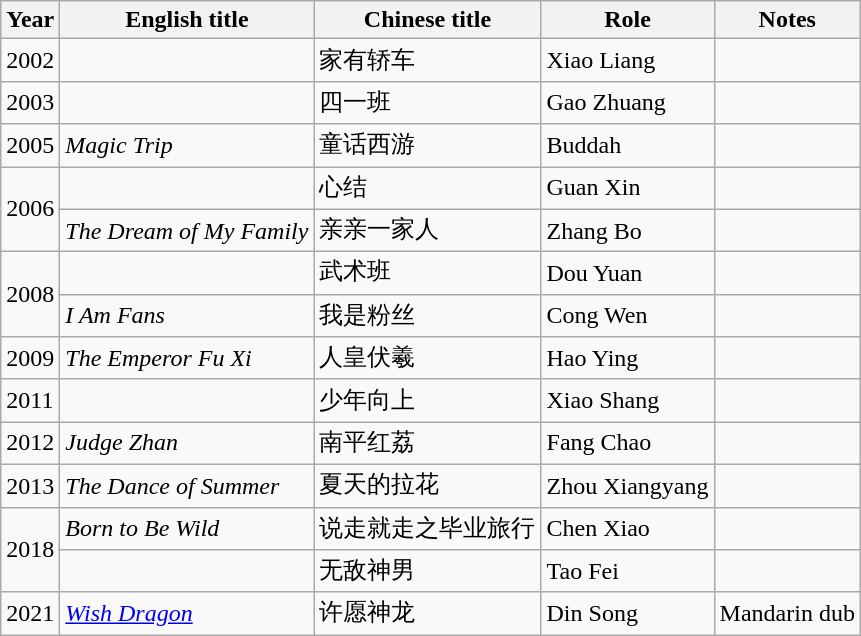<table class="wikitable sortable">
<tr>
<th>Year</th>
<th>English title</th>
<th>Chinese title</th>
<th>Role</th>
<th class="unsortable">Notes</th>
</tr>
<tr>
<td>2002</td>
<td></td>
<td>家有轿车</td>
<td>Xiao Liang</td>
<td></td>
</tr>
<tr>
<td>2003</td>
<td></td>
<td>四一班</td>
<td>Gao Zhuang</td>
<td></td>
</tr>
<tr>
<td>2005</td>
<td><em>Magic Trip </em></td>
<td>童话西游</td>
<td>Buddah</td>
<td></td>
</tr>
<tr>
<td rowspan=2>2006</td>
<td></td>
<td>心结</td>
<td>Guan Xin</td>
<td></td>
</tr>
<tr>
<td><em>The Dream of My Family</em></td>
<td>亲亲一家人</td>
<td>Zhang Bo</td>
<td></td>
</tr>
<tr>
<td rowspan=2>2008</td>
<td></td>
<td>武术班</td>
<td>Dou Yuan</td>
<td></td>
</tr>
<tr>
<td><em>I Am Fans </em></td>
<td>我是粉丝</td>
<td>Cong Wen</td>
<td></td>
</tr>
<tr>
<td>2009</td>
<td><em>The Emperor Fu Xi</em></td>
<td>人皇伏羲</td>
<td>Hao Ying</td>
<td></td>
</tr>
<tr>
<td>2011</td>
<td></td>
<td>少年向上</td>
<td>Xiao Shang</td>
<td></td>
</tr>
<tr>
<td>2012</td>
<td><em>Judge Zhan </em></td>
<td>南平红荔</td>
<td>Fang Chao</td>
<td></td>
</tr>
<tr>
<td>2013</td>
<td><em>The Dance of Summer</em></td>
<td>夏天的拉花</td>
<td>Zhou Xiangyang</td>
<td></td>
</tr>
<tr>
<td rowspan=2>2018</td>
<td><em>Born to Be Wild</em></td>
<td>说走就走之毕业旅行</td>
<td>Chen Xiao</td>
<td></td>
</tr>
<tr>
<td></td>
<td>无敌神男</td>
<td>Tao Fei</td>
<td></td>
</tr>
<tr>
<td>2021</td>
<td><em><a href='#'>Wish Dragon</a></em></td>
<td>许愿神龙</td>
<td>Din Song</td>
<td>Mandarin dub</td>
</tr>
</table>
